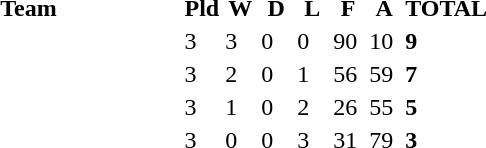<table>
<tr>
<td><br></td>
</tr>
<tr border=1 cellpadding=5 cellspacing=0>
<th width="200">Team</th>
<th width="20">Pld</th>
<th width="20">W</th>
<th width="20">D</th>
<th width="20">L</th>
<th width="20">F</th>
<th width="20">A</th>
<th width="20">TOTAL</th>
</tr>
<tr>
<td align=left></td>
<td>3</td>
<td>3</td>
<td>0</td>
<td>0</td>
<td>90</td>
<td>10</td>
<td><strong>9</strong></td>
</tr>
<tr>
<td align=left></td>
<td>3</td>
<td>2</td>
<td>0</td>
<td>1</td>
<td>56</td>
<td>59</td>
<td><strong>7</strong></td>
</tr>
<tr>
<td align=left></td>
<td>3</td>
<td>1</td>
<td>0</td>
<td>2</td>
<td>26</td>
<td>55</td>
<td><strong>5</strong></td>
</tr>
<tr>
<td align=left></td>
<td>3</td>
<td>0</td>
<td>0</td>
<td>3</td>
<td>31</td>
<td>79</td>
<td><strong>3</strong></td>
</tr>
</table>
